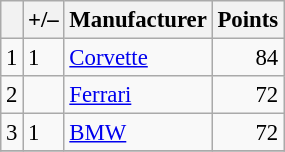<table class="wikitable" style="font-size: 95%;">
<tr>
<th scope="col"></th>
<th scope="col">+/–</th>
<th scope="col">Manufacturer</th>
<th scope="col">Points</th>
</tr>
<tr>
<td align="center">1</td>
<td align="left"> 1</td>
<td> <a href='#'>Corvette</a></td>
<td align="right">84</td>
</tr>
<tr>
<td align="center">2</td>
<td align="left"></td>
<td> <a href='#'>Ferrari</a></td>
<td align="right">72</td>
</tr>
<tr>
<td align="center">3</td>
<td align="left"> 1</td>
<td> <a href='#'>BMW</a></td>
<td align="right">72</td>
</tr>
<tr>
</tr>
</table>
